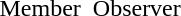<table>
<tr>
<td></td>
<td>Member</td>
<td></td>
<td>Observer</td>
</tr>
</table>
